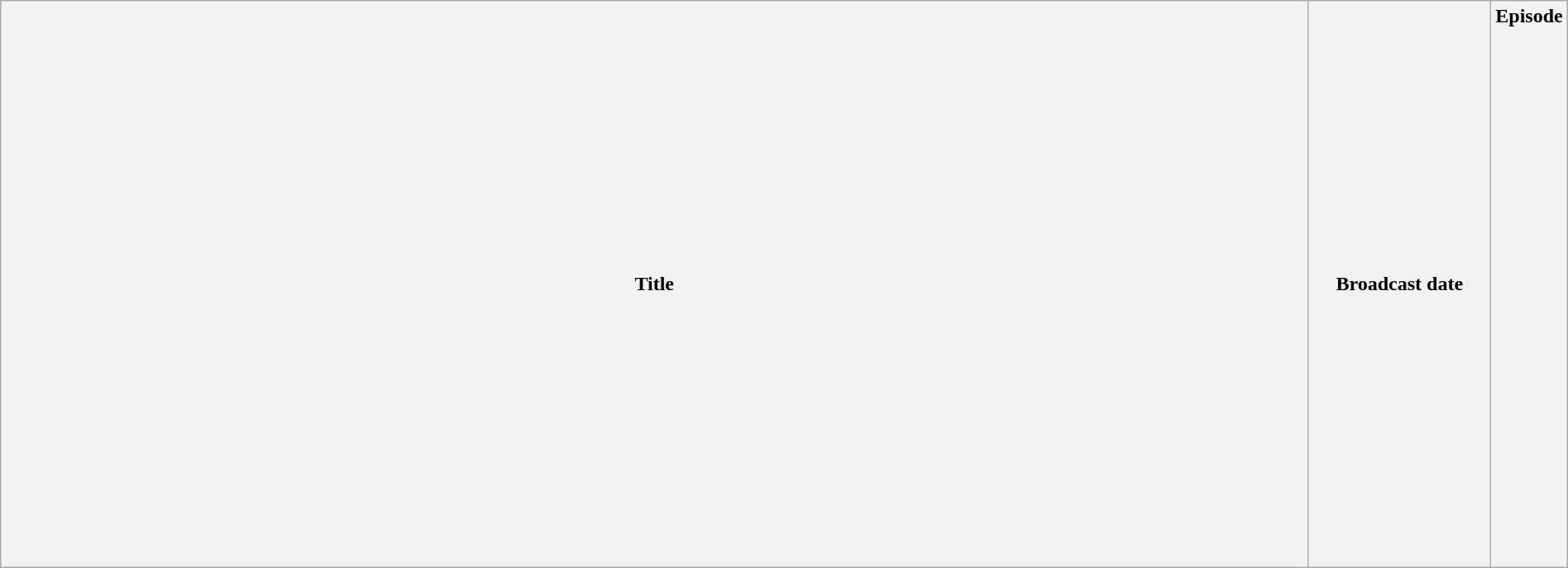<table class="wikitable plainrowheaders" style="width:100%; margin:auto;">
<tr>
<th>Title</th>
<th width="140">Broadcast date</th>
<th width="40">Episode<br><br><br><br><br><br><br><br><br><br><br><br><br><br><br><br><br><br><br><br><br><br><br><br><br></th>
</tr>
</table>
